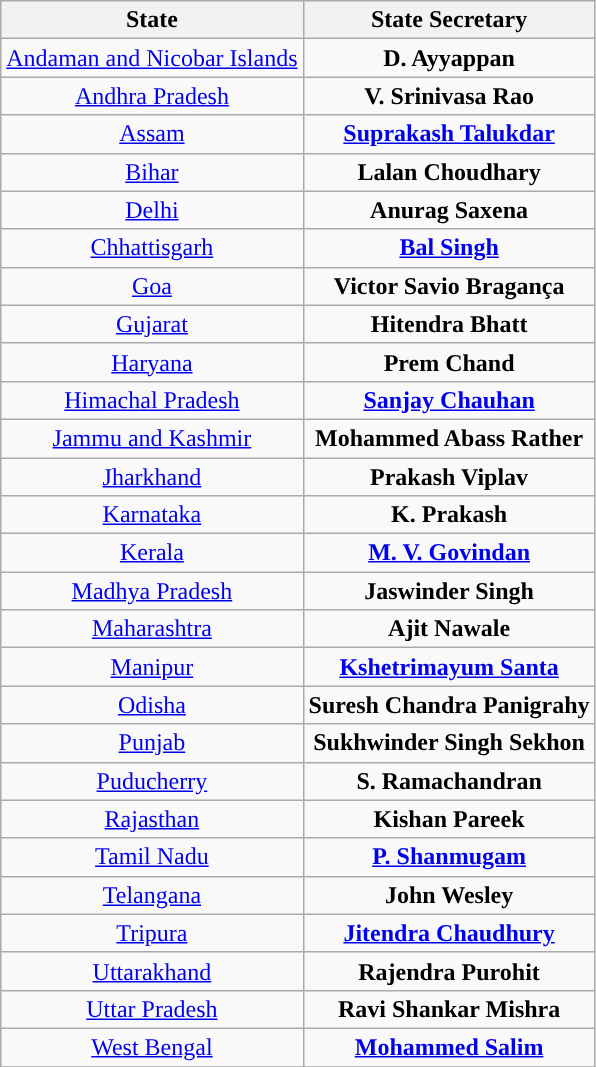<table class="wikitable sortable" style="text-align:center"|>
<tr>
<th Style="background-color:">State</th>
<th Style="background-color:">State Secretary</th>
</tr>
<tr>
<td><a href='#'>Andaman and Nicobar Islands</a></td>
<td><strong>D. Ayyappan</strong></td>
</tr>
<tr>
<td><a href='#'>Andhra Pradesh</a></td>
<td><strong>V. Srinivasa Rao</strong></td>
</tr>
<tr>
<td><a href='#'>Assam</a></td>
<td><strong><a href='#'>Suprakash Talukdar</a></strong></td>
</tr>
<tr>
<td><a href='#'>Bihar</a></td>
<td><strong>Lalan Choudhary</strong></td>
</tr>
<tr>
<td><a href='#'>Delhi</a></td>
<td><strong>Anurag Saxena</strong></td>
</tr>
<tr>
<td><a href='#'>Chhattisgarh</a></td>
<td><strong><a href='#'>Bal Singh</a></strong></td>
</tr>
<tr>
<td><a href='#'>Goa</a></td>
<td><strong>Victor Savio Bragança</strong></td>
</tr>
<tr>
<td><a href='#'>Gujarat</a></td>
<td><strong>Hitendra Bhatt</strong></td>
</tr>
<tr>
<td><a href='#'>Haryana</a></td>
<td><strong>Prem Chand</strong></td>
</tr>
<tr>
<td><a href='#'>Himachal Pradesh</a></td>
<td><strong><a href='#'>Sanjay Chauhan</a></strong></td>
</tr>
<tr>
<td><a href='#'>Jammu and Kashmir</a></td>
<td><strong>Mohammed Abass Rather</strong></td>
</tr>
<tr>
<td><a href='#'>Jharkhand</a></td>
<td><strong>Prakash Viplav</strong></td>
</tr>
<tr>
<td><a href='#'>Karnataka</a></td>
<td><strong>K. Prakash</strong></td>
</tr>
<tr>
<td><a href='#'>Kerala</a></td>
<td><strong><a href='#'>M. V. Govindan</a></strong></td>
</tr>
<tr>
<td><a href='#'>Madhya Pradesh</a></td>
<td><strong>Jaswinder Singh</strong></td>
</tr>
<tr>
<td><a href='#'>Maharashtra</a></td>
<td><strong>Ajit Nawale</strong></td>
</tr>
<tr>
<td><a href='#'>Manipur</a></td>
<td><strong><a href='#'>Kshetrimayum Santa</a></strong></td>
</tr>
<tr>
<td><a href='#'>Odisha</a></td>
<td><strong>Suresh Chandra Panigrahy</strong></td>
</tr>
<tr>
<td><a href='#'>Punjab</a></td>
<td><strong>Sukhwinder Singh Sekhon</strong></td>
</tr>
<tr>
<td><a href='#'>Puducherry</a></td>
<td><strong>S. Ramachandran</strong></td>
</tr>
<tr>
<td><a href='#'>Rajasthan</a></td>
<td><strong>Kishan Pareek</strong></td>
</tr>
<tr>
<td><a href='#'>Tamil Nadu</a></td>
<td><strong><a href='#'>P. Shanmugam</a></strong></td>
</tr>
<tr>
<td><a href='#'>Telangana</a></td>
<td><strong>John Wesley</strong></td>
</tr>
<tr>
<td><a href='#'>Tripura</a></td>
<td><strong><a href='#'>Jitendra Chaudhury</a></strong></td>
</tr>
<tr>
<td><a href='#'>Uttarakhand</a></td>
<td><strong>Rajendra Purohit</strong></td>
</tr>
<tr>
<td><a href='#'>Uttar Pradesh</a></td>
<td><strong>Ravi Shankar Mishra</strong></td>
</tr>
<tr>
<td><a href='#'>West Bengal</a></td>
<td><strong><a href='#'>Mohammed Salim</a></strong></td>
</tr>
<tr>
</tr>
</table>
